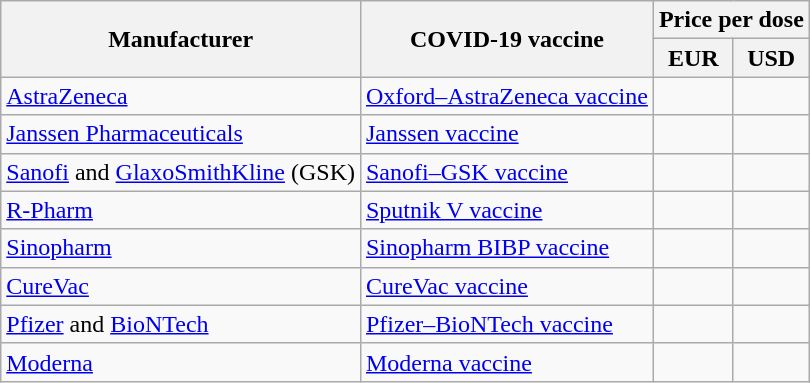<table class="wikitable sortable">
<tr>
<th rowspan="2">Manufacturer</th>
<th rowspan="2">COVID-19 vaccine</th>
<th colspan="2">Price per dose</th>
</tr>
<tr>
<th>EUR</th>
<th>USD</th>
</tr>
<tr>
<td><a href='#'>AstraZeneca</a></td>
<td><a href='#'>Oxford–AstraZeneca vaccine</a></td>
<td></td>
<td></td>
</tr>
<tr>
<td><a href='#'>Janssen Pharmaceuticals</a></td>
<td><a href='#'>Janssen vaccine</a></td>
<td></td>
<td></td>
</tr>
<tr>
<td><a href='#'>Sanofi</a> and <a href='#'>GlaxoSmithKline</a> (GSK)</td>
<td><a href='#'>Sanofi–GSK vaccine</a></td>
<td></td>
<td></td>
</tr>
<tr>
<td><a href='#'>R-Pharm</a></td>
<td><a href='#'>Sputnik V vaccine</a></td>
<td></td>
<td></td>
</tr>
<tr>
<td><a href='#'>Sinopharm</a></td>
<td><a href='#'>Sinopharm BIBP vaccine</a></td>
<td></td>
<td></td>
</tr>
<tr>
<td><a href='#'>CureVac</a></td>
<td><a href='#'>CureVac vaccine</a></td>
<td></td>
<td></td>
</tr>
<tr>
<td><a href='#'>Pfizer</a> and <a href='#'>BioNTech</a></td>
<td><a href='#'>Pfizer–BioNTech vaccine</a></td>
<td></td>
<td></td>
</tr>
<tr>
<td><a href='#'>Moderna</a></td>
<td><a href='#'>Moderna vaccine</a></td>
<td></td>
<td></td>
</tr>
</table>
